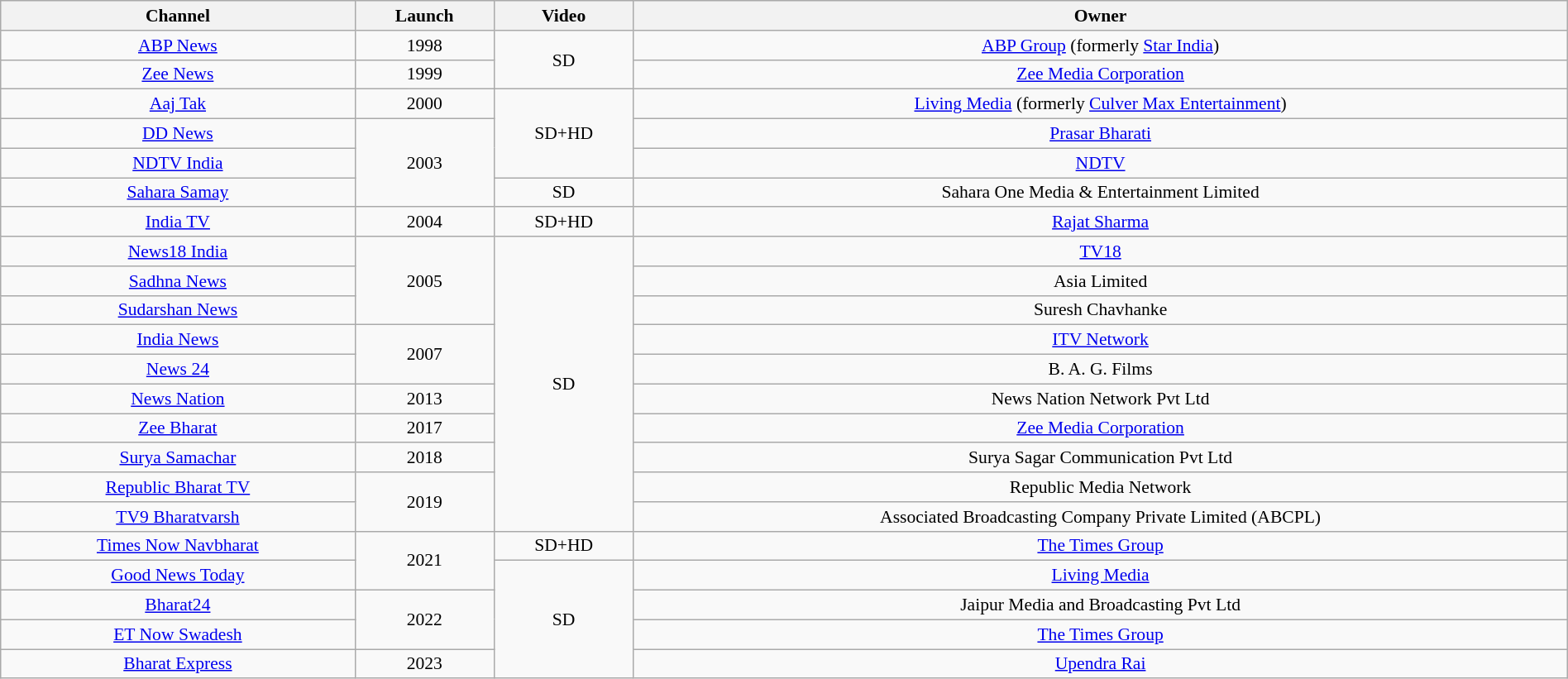<table class="wikitable sortable" style="border-collapse:collapse; font-size: 90%; text-align:center" width="100%">
<tr>
<th>Channel</th>
<th>Launch</th>
<th>Video</th>
<th>Owner</th>
</tr>
<tr>
<td><a href='#'>ABP News</a></td>
<td>1998</td>
<td rowspan="2">SD</td>
<td><a href='#'>ABP Group</a> (formerly <a href='#'>Star India</a>)</td>
</tr>
<tr>
<td><a href='#'>Zee News</a></td>
<td>1999</td>
<td><a href='#'>Zee Media Corporation</a></td>
</tr>
<tr>
<td><a href='#'>Aaj Tak</a></td>
<td>2000</td>
<td rowspan="3">SD+HD</td>
<td><a href='#'>Living Media</a> (formerly <a href='#'>Culver Max Entertainment</a>)</td>
</tr>
<tr>
<td><a href='#'>DD News</a></td>
<td rowspan="3">2003</td>
<td><a href='#'>Prasar Bharati</a></td>
</tr>
<tr>
<td><a href='#'>NDTV India</a></td>
<td><a href='#'>NDTV</a></td>
</tr>
<tr>
<td><a href='#'>Sahara Samay</a></td>
<td>SD</td>
<td>Sahara One Media & Entertainment Limited</td>
</tr>
<tr>
<td><a href='#'>India TV</a></td>
<td>2004</td>
<td>SD+HD</td>
<td><a href='#'>Rajat Sharma</a></td>
</tr>
<tr>
<td><a href='#'>News18 India</a></td>
<td rowspan="3">2005</td>
<td rowspan="10">SD</td>
<td><a href='#'>TV18</a></td>
</tr>
<tr>
<td><a href='#'>Sadhna News</a></td>
<td>Asia Limited</td>
</tr>
<tr>
<td><a href='#'>Sudarshan News</a></td>
<td>Suresh Chavhanke</td>
</tr>
<tr>
<td><a href='#'>India News</a></td>
<td rowspan="2">2007</td>
<td><a href='#'>ITV Network</a></td>
</tr>
<tr>
<td><a href='#'>News 24</a></td>
<td>B. A. G. Films</td>
</tr>
<tr>
<td><a href='#'>News Nation</a></td>
<td>2013</td>
<td>News Nation Network Pvt Ltd</td>
</tr>
<tr>
<td><a href='#'>Zee Bharat</a></td>
<td>2017</td>
<td><a href='#'>Zee Media Corporation</a></td>
</tr>
<tr>
<td><a href='#'>Surya Samachar</a></td>
<td>2018</td>
<td>Surya Sagar Communication Pvt Ltd</td>
</tr>
<tr>
<td><a href='#'>Republic Bharat TV</a></td>
<td rowspan="2">2019</td>
<td>Republic Media Network</td>
</tr>
<tr>
<td><a href='#'>TV9 Bharatvarsh</a></td>
<td>Associated Broadcasting Company Private Limited (ABCPL)</td>
</tr>
<tr>
<td><a href='#'>Times Now Navbharat</a></td>
<td rowspan="2">2021</td>
<td>SD+HD</td>
<td><a href='#'>The Times Group</a></td>
</tr>
<tr>
<td><a href='#'>Good News Today</a></td>
<td rowspan="5">SD</td>
<td><a href='#'>Living Media</a></td>
</tr>
<tr>
<td><a href='#'>Bharat24</a></td>
<td rowspan="2">2022</td>
<td>Jaipur Media and Broadcasting Pvt Ltd</td>
</tr>
<tr>
<td><a href='#'>ET Now Swadesh</a></td>
<td><a href='#'>The Times Group</a></td>
</tr>
<tr>
<td><a href='#'>Bharat Express</a></td>
<td>2023</td>
<td><a href='#'>Upendra Rai</a></td>
</tr>
</table>
